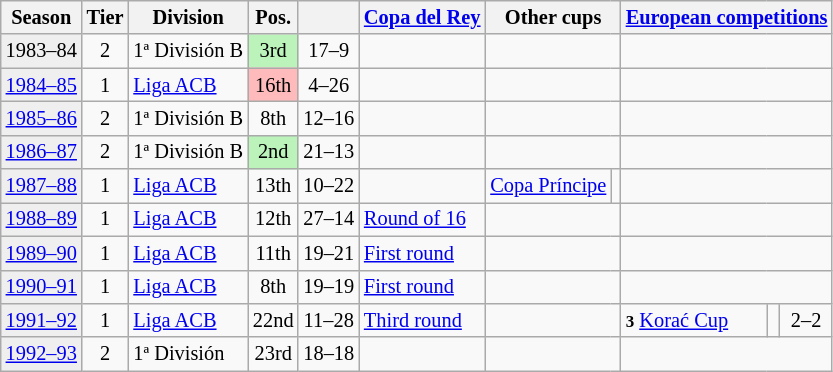<table class="wikitable" style="font-size:85%; text-align:center">
<tr>
<th>Season</th>
<th>Tier</th>
<th>Division</th>
<th>Pos.</th>
<th></th>
<th><a href='#'>Copa del Rey</a></th>
<th colspan=2>Other cups</th>
<th colspan=3><a href='#'>European competitions</a></th>
</tr>
<tr>
<td bgcolor=#efefef>1983–84</td>
<td>2</td>
<td align=left>1ª División B</td>
<td bgcolor=#BBF3BB>3rd</td>
<td>17–9</td>
<td></td>
<td colspan=2></td>
<td colspan=3></td>
</tr>
<tr>
<td bgcolor=#efefef><a href='#'>1984–85</a></td>
<td>1</td>
<td align=left><a href='#'>Liga ACB</a></td>
<td bgcolor=#FFBBBB>16th</td>
<td>4–26</td>
<td></td>
<td colspan=2></td>
<td colspan=3></td>
</tr>
<tr>
<td bgcolor=#efefef><a href='#'>1985–86</a></td>
<td>2</td>
<td align=left>1ª División B</td>
<td>8th</td>
<td>12–16</td>
<td></td>
<td colspan=2></td>
<td colspan=3></td>
</tr>
<tr>
<td bgcolor=#efefef><a href='#'>1986–87</a></td>
<td>2</td>
<td align=left>1ª División B</td>
<td bgcolor=#BBF3BB>2nd</td>
<td>21–13</td>
<td></td>
<td colspan=2></td>
<td colspan=3></td>
</tr>
<tr>
<td bgcolor=#efefef><a href='#'>1987–88</a></td>
<td>1</td>
<td align=left><a href='#'>Liga ACB</a></td>
<td>13th</td>
<td>10–22</td>
<td></td>
<td align=left><a href='#'>Copa Príncipe</a></td>
<td></td>
<td colspan=3></td>
</tr>
<tr>
<td bgcolor=#efefef><a href='#'>1988–89</a></td>
<td>1</td>
<td align=left><a href='#'>Liga ACB</a></td>
<td>12th</td>
<td>27–14</td>
<td align=left><a href='#'>Round of 16</a></td>
<td colspan=2></td>
<td colspan=3></td>
</tr>
<tr>
<td bgcolor=#efefef><a href='#'>1989–90</a></td>
<td>1</td>
<td align=left><a href='#'>Liga ACB</a></td>
<td>11th</td>
<td>19–21</td>
<td align=left><a href='#'>First round</a></td>
<td colspan=2></td>
<td colspan=3></td>
</tr>
<tr>
<td bgcolor=#efefef><a href='#'>1990–91</a></td>
<td>1</td>
<td align=left><a href='#'>Liga ACB</a></td>
<td>8th</td>
<td>19–19</td>
<td align=left><a href='#'>First round</a></td>
<td colspan=2></td>
<td colspan=3></td>
</tr>
<tr>
<td bgcolor=#efefef><a href='#'>1991–92</a></td>
<td>1</td>
<td align=left><a href='#'>Liga ACB</a></td>
<td>22nd</td>
<td>11–28</td>
<td align=left><a href='#'>Third round</a></td>
<td colspan=2></td>
<td align=left><small><strong>3</strong></small> <a href='#'>Korać Cup</a></td>
<td></td>
<td>2–2</td>
</tr>
<tr>
<td bgcolor=#efefef><a href='#'>1992–93</a></td>
<td>2</td>
<td align=left>1ª División</td>
<td>23rd</td>
<td>18–18</td>
<td></td>
<td colspan=2></td>
<td colspan=3></td>
</tr>
</table>
